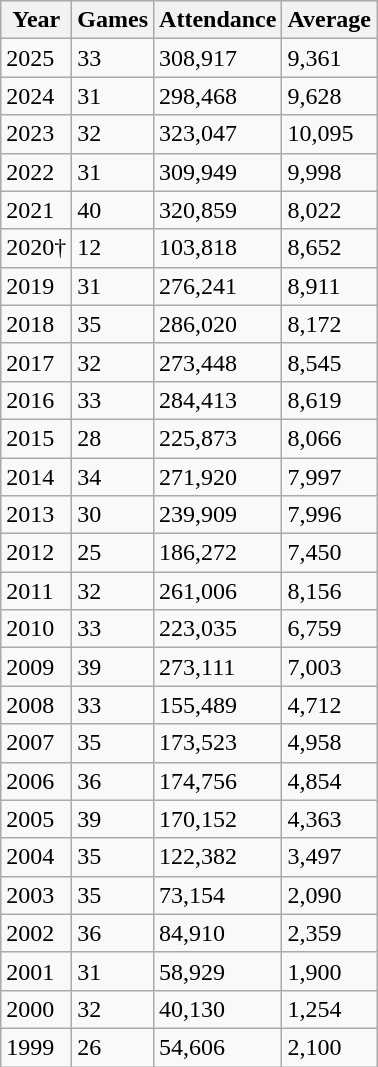<table class="wikitable">
<tr>
<th>Year</th>
<th>Games</th>
<th>Attendance</th>
<th>Average</th>
</tr>
<tr>
<td>2025</td>
<td>33</td>
<td>308,917</td>
<td>9,361</td>
</tr>
<tr>
<td>2024</td>
<td>31</td>
<td>298,468</td>
<td>9,628</td>
</tr>
<tr>
<td>2023</td>
<td>32</td>
<td>323,047</td>
<td>10,095</td>
</tr>
<tr>
<td>2022</td>
<td>31</td>
<td>309,949</td>
<td>9,998</td>
</tr>
<tr>
<td>2021</td>
<td>40</td>
<td>320,859</td>
<td>8,022</td>
</tr>
<tr>
<td>2020†</td>
<td>12</td>
<td>103,818</td>
<td>8,652</td>
</tr>
<tr>
<td>2019</td>
<td>31</td>
<td>276,241</td>
<td>8,911</td>
</tr>
<tr>
<td>2018</td>
<td>35</td>
<td>286,020</td>
<td>8,172</td>
</tr>
<tr>
<td>2017</td>
<td>32</td>
<td>273,448</td>
<td>8,545</td>
</tr>
<tr>
<td>2016</td>
<td>33</td>
<td>284,413</td>
<td>8,619</td>
</tr>
<tr>
<td>2015</td>
<td>28</td>
<td>225,873</td>
<td>8,066</td>
</tr>
<tr>
<td>2014</td>
<td>34</td>
<td>271,920</td>
<td>7,997</td>
</tr>
<tr>
<td>2013</td>
<td>30</td>
<td>239,909</td>
<td>7,996</td>
</tr>
<tr>
<td>2012</td>
<td>25</td>
<td>186,272</td>
<td>7,450</td>
</tr>
<tr>
<td>2011</td>
<td>32</td>
<td>261,006</td>
<td>8,156</td>
</tr>
<tr>
<td>2010</td>
<td>33</td>
<td>223,035</td>
<td>6,759</td>
</tr>
<tr>
<td>2009</td>
<td>39</td>
<td>273,111</td>
<td>7,003</td>
</tr>
<tr>
<td>2008</td>
<td>33</td>
<td>155,489</td>
<td>4,712</td>
</tr>
<tr>
<td>2007</td>
<td>35</td>
<td>173,523</td>
<td>4,958</td>
</tr>
<tr>
<td>2006</td>
<td>36</td>
<td>174,756</td>
<td>4,854</td>
</tr>
<tr>
<td>2005</td>
<td>39</td>
<td>170,152</td>
<td>4,363</td>
</tr>
<tr>
<td>2004</td>
<td>35</td>
<td>122,382</td>
<td>3,497</td>
</tr>
<tr>
<td>2003</td>
<td>35</td>
<td>73,154</td>
<td>2,090</td>
</tr>
<tr>
<td>2002</td>
<td>36</td>
<td>84,910</td>
<td>2,359</td>
</tr>
<tr>
<td>2001</td>
<td>31</td>
<td>58,929</td>
<td>1,900</td>
</tr>
<tr>
<td>2000</td>
<td>32</td>
<td>40,130</td>
<td>1,254</td>
</tr>
<tr>
<td>1999</td>
<td>26</td>
<td>54,606</td>
<td>2,100</td>
</tr>
</table>
